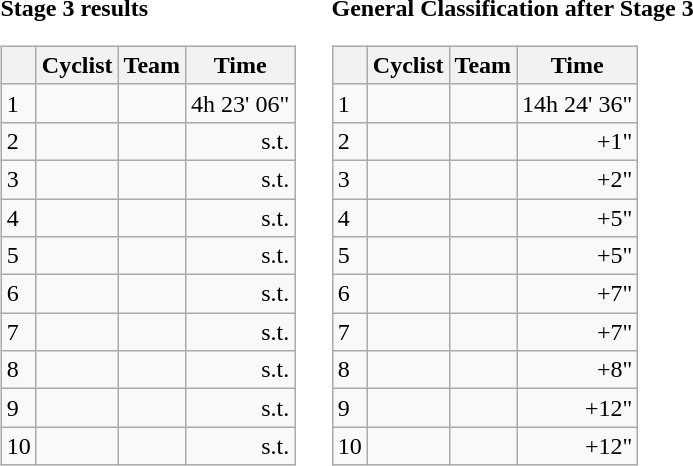<table>
<tr>
<td><strong>Stage 3 results</strong><br><table class="wikitable">
<tr>
<th></th>
<th>Cyclist</th>
<th>Team</th>
<th>Time</th>
</tr>
<tr>
<td>1</td>
<td></td>
<td></td>
<td style="text-align:right;">4h 23' 06"</td>
</tr>
<tr>
<td>2</td>
<td></td>
<td></td>
<td style="text-align:right;">s.t.</td>
</tr>
<tr>
<td>3</td>
<td></td>
<td></td>
<td style="text-align:right;">s.t.</td>
</tr>
<tr>
<td>4</td>
<td></td>
<td></td>
<td style="text-align:right;">s.t.</td>
</tr>
<tr>
<td>5</td>
<td></td>
<td></td>
<td style="text-align:right;">s.t.</td>
</tr>
<tr>
<td>6</td>
<td></td>
<td></td>
<td style="text-align:right;">s.t.</td>
</tr>
<tr>
<td>7</td>
<td></td>
<td></td>
<td style="text-align:right;">s.t.</td>
</tr>
<tr>
<td>8</td>
<td></td>
<td></td>
<td style="text-align:right;">s.t.</td>
</tr>
<tr>
<td>9</td>
<td></td>
<td></td>
<td style="text-align:right;">s.t.</td>
</tr>
<tr>
<td>10</td>
<td></td>
<td></td>
<td style="text-align:right;">s.t.</td>
</tr>
</table>
</td>
<td></td>
<td><strong>General Classification after Stage 3</strong><br><table class="wikitable">
<tr>
<th></th>
<th>Cyclist</th>
<th>Team</th>
<th>Time</th>
</tr>
<tr>
<td>1</td>
<td> </td>
<td></td>
<td style="text-align:right;">14h 24' 36"</td>
</tr>
<tr>
<td>2</td>
<td></td>
<td></td>
<td style="text-align:right;">+1"</td>
</tr>
<tr>
<td>3</td>
<td></td>
<td></td>
<td style="text-align:right;">+2"</td>
</tr>
<tr>
<td>4</td>
<td></td>
<td></td>
<td style="text-align:right;">+5"</td>
</tr>
<tr>
<td>5</td>
<td></td>
<td></td>
<td style="text-align:right;">+5"</td>
</tr>
<tr>
<td>6</td>
<td></td>
<td></td>
<td style="text-align:right;">+7"</td>
</tr>
<tr>
<td>7</td>
<td></td>
<td></td>
<td style="text-align:right;">+7"</td>
</tr>
<tr>
<td>8</td>
<td></td>
<td></td>
<td style="text-align:right;">+8"</td>
</tr>
<tr>
<td>9</td>
<td></td>
<td></td>
<td style="text-align:right;">+12"</td>
</tr>
<tr>
<td>10</td>
<td></td>
<td></td>
<td style="text-align:right;">+12"</td>
</tr>
</table>
</td>
</tr>
</table>
